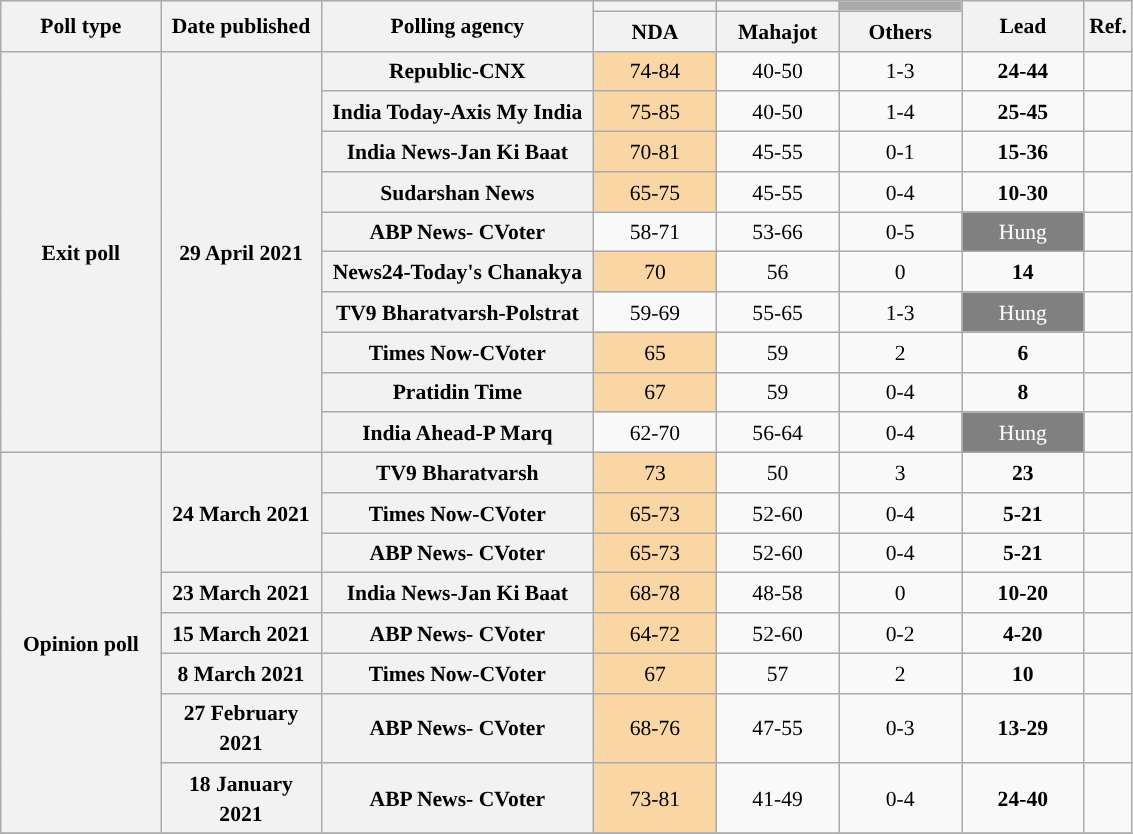<table class="wikitable sortable" style="text-align:center; font-size:90%; line-height:20px">
<tr>
<th rowspan="2" width="100px">Poll type</th>
<th rowspan="2" width="100px">Date published</th>
<th rowspan="2" width="175px">Polling agency</th>
<th style="background:"></th>
<th style="background:"></th>
<th style="background:darkgrey"></th>
<th rowspan="2" width="75px">Lead</th>
<th rowspan="2">Ref.</th>
</tr>
<tr>
<th style="width:75px;">NDA</th>
<th style="width:75px;">Mahajot</th>
<th style="width:75px;">Others</th>
</tr>
<tr>
<th rowspan="10">Exit poll</th>
<th rowspan="10">29 April 2021</th>
<th>Republic-CNX</th>
<td style="background:#FAD6A5;">74-84</td>
<td>40-50</td>
<td>1-3</td>
<td style="background:"><span> <strong>24-44</strong></span></td>
<td></td>
</tr>
<tr>
<th>India Today-Axis My India</th>
<td style="background:#FAD6A5;">75-85</td>
<td>40-50</td>
<td>1-4</td>
<td style="background:"><span><strong>25-45</strong></span></td>
<td></td>
</tr>
<tr>
<th>India News-Jan Ki Baat</th>
<td style="background:#FAD6A5;">70-81</td>
<td>45-55</td>
<td>0-1</td>
<td style="background:"><span> <strong>15-36</strong></span></td>
<td></td>
</tr>
<tr>
<th>Sudarshan News</th>
<td style="background:#FAD6A5;">65-75</td>
<td>45-55</td>
<td>0-4</td>
<td style="background:"><span> <strong>10-30</strong></span></td>
<td></td>
</tr>
<tr>
<th>ABP News- CVoter</th>
<td>58-71</td>
<td>53-66</td>
<td>0-5</td>
<td style="background:gray; color:white">Hung</td>
<td></td>
</tr>
<tr>
<th>News24-Today's Chanakya</th>
<td style="background:#FAD6A5;">70</td>
<td>56</td>
<td>0</td>
<td style="background:"><span> <strong>14</strong></span></td>
<td></td>
</tr>
<tr>
<th>TV9 Bharatvarsh-Polstrat</th>
<td>59-69</td>
<td>55-65</td>
<td>1-3</td>
<td style="background:gray; color:white">Hung</td>
<td></td>
</tr>
<tr>
<th>Times Now-CVoter</th>
<td style="background:#FAD6A5;">65</td>
<td>59</td>
<td>2</td>
<td style="background:"><span> <strong>6</strong></span></td>
<td></td>
</tr>
<tr>
<th>Pratidin Time</th>
<td style="background:#FAD6A5;">67</td>
<td>59</td>
<td>0-4</td>
<td style="background:"><span> <strong>8</strong></span></td>
<td></td>
</tr>
<tr>
<th>India Ahead-P Marq</th>
<td>62-70</td>
<td>56-64</td>
<td>0-4</td>
<td style="background:gray; color:white">Hung</td>
<td></td>
</tr>
<tr>
<th rowspan=8 align=center>Opinion poll</th>
<th rowspan=3 align=center>24 March 2021</th>
<th>TV9 Bharatvarsh</th>
<td style="background:#FAD6A5;">73</td>
<td>50</td>
<td>3</td>
<td style="background:"><span> <strong>23</strong></span></td>
<td></td>
</tr>
<tr>
<th>Times Now-CVoter</th>
<td style="background:#FAD6A5;">65-73</td>
<td>52-60</td>
<td>0-4</td>
<td style="background:"><span> <strong>5-21</strong></span></td>
<td></td>
</tr>
<tr>
<th>ABP News- CVoter</th>
<td style="background:#FAD6A5;">65-73</td>
<td>52-60</td>
<td>0-4</td>
<td style="background:"><span> <strong>5-21</strong></span></td>
<td></td>
</tr>
<tr>
<th>23 March 2021</th>
<th>India News-Jan Ki Baat</th>
<td style="background:#FAD6A5;">68-78</td>
<td>48-58</td>
<td>0</td>
<td style="background:"><span> <strong>10-20</strong></span></td>
<td></td>
</tr>
<tr>
<th>15 March 2021</th>
<th>ABP News- CVoter</th>
<td style="background:#FAD6A5;">64-72</td>
<td>52-60</td>
<td>0-2</td>
<td style="background:"><span> <strong>4-20</strong></span></td>
<td></td>
</tr>
<tr>
<th>8 March 2021</th>
<th>Times Now-CVoter</th>
<td style="background:#FAD6A5;">67</td>
<td>57</td>
<td>2</td>
<td style="background:"><span> <strong>10</strong></span></td>
<td></td>
</tr>
<tr>
<th>27 February 2021</th>
<th>ABP News- CVoter</th>
<td style="background:#FAD6A5;">68-76</td>
<td>47-55</td>
<td>0-3</td>
<td style="background:"><span> <strong>13-29</strong></span></td>
<td></td>
</tr>
<tr>
<th>18 January 2021</th>
<th>ABP News- CVoter</th>
<td style="background:#FAD6A5;">73-81</td>
<td>41-49</td>
<td>0-4</td>
<td style="background:"><span> <strong>24-40</strong></span></td>
<td></td>
</tr>
<tr>
</tr>
</table>
